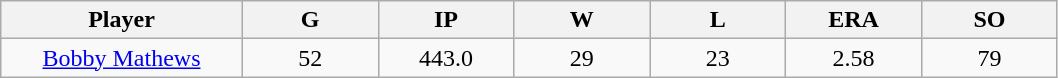<table class="wikitable sortable">
<tr>
<th bgcolor="#DDDDFF" width="16%">Player</th>
<th bgcolor="#DDDDFF" width="9%">G</th>
<th bgcolor="#DDDDFF" width="9%">IP</th>
<th bgcolor="#DDDDFF" width="9%">W</th>
<th bgcolor="#DDDDFF" width="9%">L</th>
<th bgcolor="#DDDDFF" width="9%">ERA</th>
<th bgcolor="#DDDDFF" width="9%">SO</th>
</tr>
<tr align=center>
<td><a href='#'>Bobby Mathews</a></td>
<td>52</td>
<td>443.0</td>
<td>29</td>
<td>23</td>
<td>2.58</td>
<td>79</td>
</tr>
</table>
